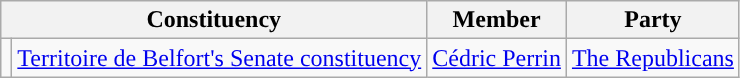<table class="wikitable">
<tr>
<th colspan="2">Constituency</th>
<th>Member</th>
<th>Party</th>
</tr>
<tr>
<td style="background-color: "></td>
<td><a href='#'>Territoire de Belfort's Senate constituency</a></td>
<td><a href='#'>Cédric Perrin</a></td>
<td><a href='#'>The Republicans</a></td>
</tr>
</table>
